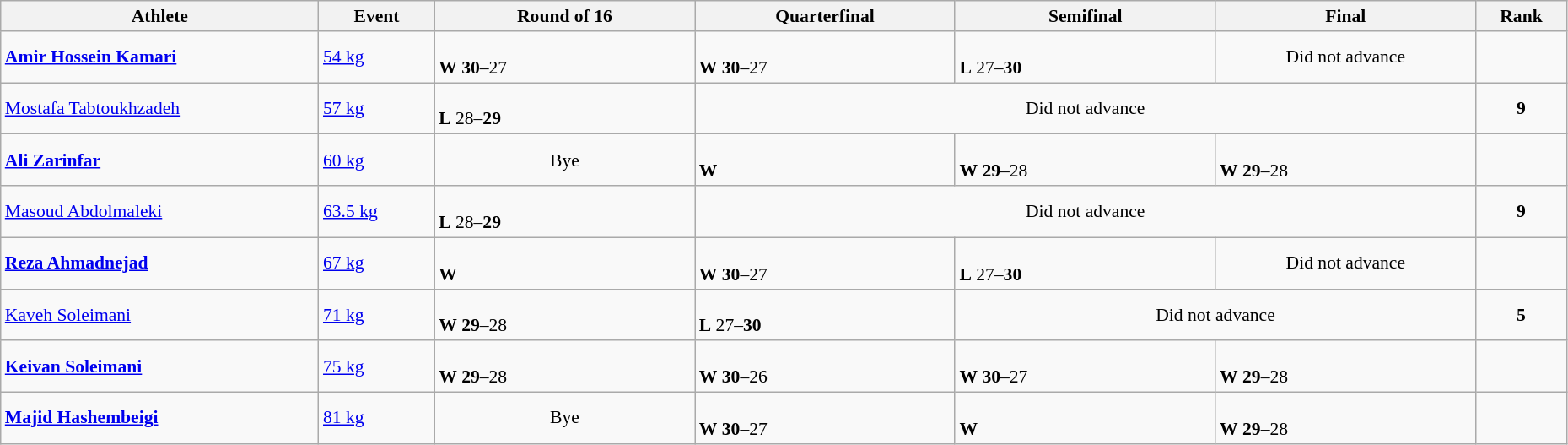<table class="wikitable" width="98%" style="text-align:left; font-size:90%">
<tr>
<th width="11%">Athlete</th>
<th width="4%">Event</th>
<th width="9%">Round of 16</th>
<th width="9%">Quarterfinal</th>
<th width="9%">Semifinal</th>
<th width="9%">Final</th>
<th width="3%">Rank</th>
</tr>
<tr>
<td><strong><a href='#'>Amir Hossein Kamari</a></strong></td>
<td><a href='#'>54 kg</a></td>
<td><br><strong>W</strong> <strong>30</strong>–27</td>
<td><br><strong>W</strong> <strong>30</strong>–27</td>
<td><br><strong>L</strong> 27–<strong>30</strong></td>
<td align=center>Did not advance</td>
<td align=center></td>
</tr>
<tr>
<td><a href='#'>Mostafa Tabtoukhzadeh</a></td>
<td><a href='#'>57 kg</a></td>
<td><br><strong>L</strong> 28–<strong>29</strong></td>
<td colspan=3 align=center>Did not advance</td>
<td align=center><strong>9</strong></td>
</tr>
<tr>
<td><strong><a href='#'>Ali Zarinfar</a></strong></td>
<td><a href='#'>60 kg</a></td>
<td align=center>Bye</td>
<td><br><strong>W</strong> </td>
<td><br><strong>W</strong> <strong>29</strong>–28</td>
<td><br><strong>W</strong> <strong>29</strong>–28</td>
<td align=center></td>
</tr>
<tr>
<td><a href='#'>Masoud Abdolmaleki</a></td>
<td><a href='#'>63.5 kg</a></td>
<td><br><strong>L</strong> 28–<strong>29</strong></td>
<td colspan=3 align=center>Did not advance</td>
<td align=center><strong>9</strong></td>
</tr>
<tr>
<td><strong><a href='#'>Reza Ahmadnejad</a></strong></td>
<td><a href='#'>67 kg</a></td>
<td><br><strong>W</strong> </td>
<td><br><strong>W</strong> <strong>30</strong>–27</td>
<td><br><strong>L</strong> 27–<strong>30</strong></td>
<td align=center>Did not advance</td>
<td align=center></td>
</tr>
<tr>
<td><a href='#'>Kaveh Soleimani</a></td>
<td><a href='#'>71 kg</a></td>
<td><br><strong>W</strong> <strong>29</strong>–28</td>
<td><br><strong>L</strong> 27–<strong>30</strong></td>
<td colspan=2 align=center>Did not advance</td>
<td align=center><strong>5</strong></td>
</tr>
<tr>
<td><strong><a href='#'>Keivan Soleimani</a></strong></td>
<td><a href='#'>75 kg</a></td>
<td><br><strong>W</strong> <strong>29</strong>–28</td>
<td><br><strong>W</strong> <strong>30</strong>–26</td>
<td><br><strong>W</strong> <strong>30</strong>–27</td>
<td><br><strong>W</strong> <strong>29</strong>–28</td>
<td align=center></td>
</tr>
<tr>
<td><strong><a href='#'>Majid Hashembeigi</a></strong></td>
<td><a href='#'>81 kg</a></td>
<td align=center>Bye</td>
<td><br><strong>W</strong> <strong>30</strong>–27</td>
<td><br><strong>W</strong> </td>
<td><br><strong>W</strong> <strong>29</strong>–28</td>
<td align=center></td>
</tr>
</table>
